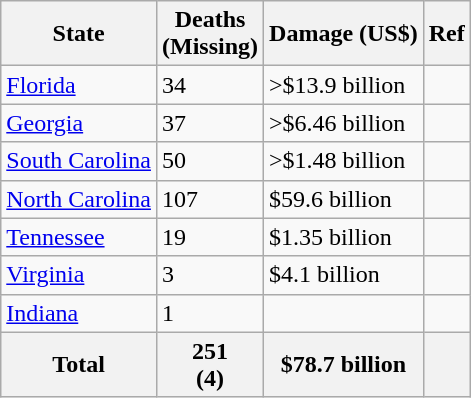<table class="wikitable sortable floatright">
<tr>
<th>State</th>
<th>Deaths<br>(Missing)</th>
<th>Damage (US$)</th>
<th>Ref</th>
</tr>
<tr>
<td><a href='#'>Florida</a></td>
<td>34</td>
<td>>$13.9 billion</td>
<td></td>
</tr>
<tr>
<td><a href='#'>Georgia</a></td>
<td>37</td>
<td>>$6.46 billion</td>
<td></td>
</tr>
<tr>
<td><a href='#'>South Carolina</a></td>
<td>50</td>
<td>>$1.48 billion</td>
<td></td>
</tr>
<tr>
<td><a href='#'>North Carolina</a></td>
<td>107</td>
<td>$59.6 billion</td>
<td></td>
</tr>
<tr www.wyff4.com>
<td><a href='#'>Tennessee</a></td>
<td>19</td>
<td>$1.35 billion</td>
<td></td>
</tr>
<tr>
<td><a href='#'>Virginia</a></td>
<td>3</td>
<td>$4.1 billion</td>
<td></td>
</tr>
<tr>
<td><a href='#'>Indiana</a></td>
<td>1</td>
<td></td>
<td></td>
</tr>
<tr>
<th>Total</th>
<th>251<br>(4)</th>
<th>$78.7 billion</th>
<th></th>
</tr>
</table>
